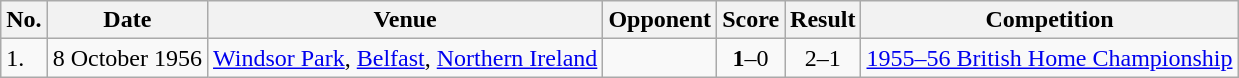<table class="wikitable">
<tr>
<th>No.</th>
<th>Date</th>
<th>Venue</th>
<th>Opponent</th>
<th>Score</th>
<th>Result</th>
<th>Competition</th>
</tr>
<tr>
<td>1.</td>
<td>8 October 1956</td>
<td><a href='#'>Windsor Park</a>, <a href='#'>Belfast</a>, <a href='#'>Northern Ireland</a></td>
<td></td>
<td align=center><strong>1</strong>–0</td>
<td align=center>2–1</td>
<td><a href='#'>1955–56 British Home Championship</a></td>
</tr>
</table>
